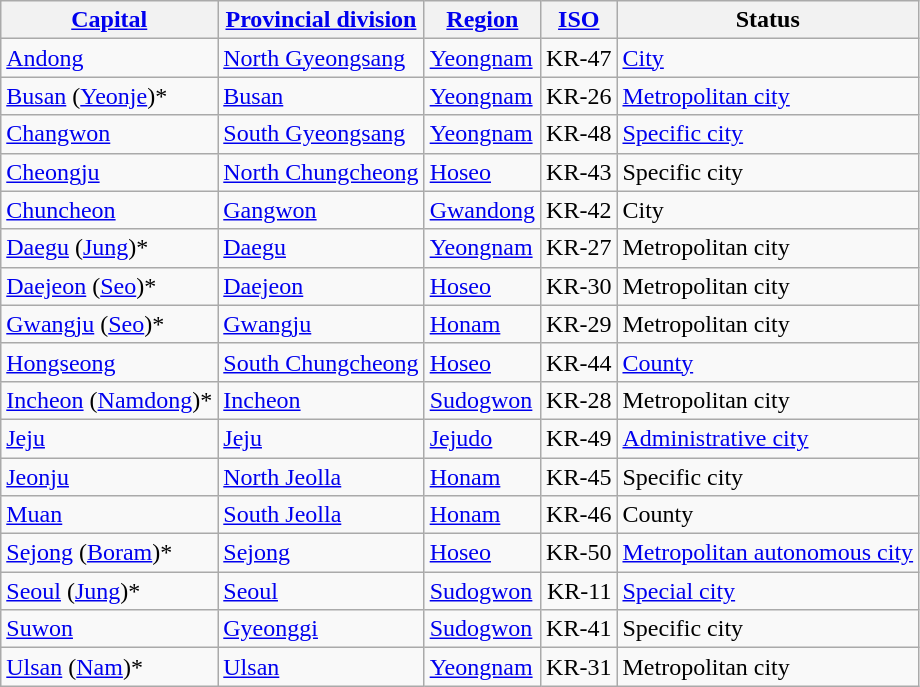<table class="wikitable sortable">
<tr>
<th><a href='#'>Capital</a></th>
<th><a href='#'>Provincial division</a></th>
<th><a href='#'>Region</a></th>
<th><a href='#'>ISO</a></th>
<th>Status</th>
</tr>
<tr>
<td><a href='#'>Andong</a></td>
<td><a href='#'>North Gyeongsang</a></td>
<td><a href='#'>Yeongnam</a></td>
<td align="right">KR-47</td>
<td><a href='#'>City</a></td>
</tr>
<tr>
<td><a href='#'>Busan</a> (<a href='#'>Yeonje</a>)*</td>
<td><a href='#'>Busan</a></td>
<td><a href='#'>Yeongnam</a></td>
<td align="right">KR-26</td>
<td><a href='#'>Metropolitan city</a></td>
</tr>
<tr>
<td><a href='#'>Changwon</a></td>
<td><a href='#'>South Gyeongsang</a></td>
<td><a href='#'>Yeongnam</a></td>
<td align="right">KR-48</td>
<td><a href='#'>Specific city</a></td>
</tr>
<tr>
<td><a href='#'>Cheongju</a></td>
<td><a href='#'>North Chungcheong</a></td>
<td><a href='#'>Hoseo</a></td>
<td align="right">KR-43</td>
<td>Specific city</td>
</tr>
<tr>
<td><a href='#'>Chuncheon</a></td>
<td><a href='#'>Gangwon</a></td>
<td><a href='#'>Gwandong</a></td>
<td align="right">KR-42</td>
<td>City</td>
</tr>
<tr>
<td><a href='#'>Daegu</a> (<a href='#'>Jung</a>)*</td>
<td><a href='#'>Daegu</a></td>
<td><a href='#'>Yeongnam</a></td>
<td align="right">KR-27</td>
<td>Metropolitan city</td>
</tr>
<tr>
<td><a href='#'>Daejeon</a> (<a href='#'>Seo</a>)*</td>
<td><a href='#'>Daejeon</a></td>
<td><a href='#'>Hoseo</a></td>
<td align="right">KR-30</td>
<td>Metropolitan city</td>
</tr>
<tr>
<td><a href='#'>Gwangju</a> (<a href='#'>Seo</a>)*</td>
<td><a href='#'>Gwangju</a></td>
<td><a href='#'>Honam</a></td>
<td align="right">KR-29</td>
<td>Metropolitan city</td>
</tr>
<tr>
<td><a href='#'>Hongseong</a></td>
<td><a href='#'>South Chungcheong</a></td>
<td><a href='#'>Hoseo</a></td>
<td align="right">KR-44</td>
<td><a href='#'>County</a></td>
</tr>
<tr>
<td><a href='#'>Incheon</a> (<a href='#'>Namdong</a>)*</td>
<td><a href='#'>Incheon</a></td>
<td><a href='#'>Sudogwon</a></td>
<td align="right">KR-28</td>
<td>Metropolitan city</td>
</tr>
<tr>
<td><a href='#'>Jeju</a></td>
<td><a href='#'>Jeju</a></td>
<td><a href='#'>Jejudo</a></td>
<td align="right">KR-49</td>
<td><a href='#'>Administrative city</a></td>
</tr>
<tr>
<td><a href='#'>Jeonju</a></td>
<td><a href='#'>North Jeolla</a></td>
<td><a href='#'>Honam</a></td>
<td align="right">KR-45</td>
<td>Specific city</td>
</tr>
<tr>
<td><a href='#'>Muan</a></td>
<td><a href='#'>South Jeolla</a></td>
<td><a href='#'>Honam</a></td>
<td align="right">KR-46</td>
<td>County</td>
</tr>
<tr>
<td><a href='#'>Sejong</a> (<a href='#'>Boram</a>)*</td>
<td><a href='#'>Sejong</a></td>
<td><a href='#'>Hoseo</a></td>
<td align="right">KR-50</td>
<td><a href='#'>Metropolitan autonomous city</a></td>
</tr>
<tr>
<td><a href='#'>Seoul</a> (<a href='#'>Jung</a>)*</td>
<td><a href='#'>Seoul</a></td>
<td><a href='#'>Sudogwon</a></td>
<td align="right">KR-11</td>
<td><a href='#'>Special city</a></td>
</tr>
<tr>
<td><a href='#'>Suwon</a></td>
<td><a href='#'>Gyeonggi</a></td>
<td><a href='#'>Sudogwon</a></td>
<td align="right">KR-41</td>
<td>Specific city</td>
</tr>
<tr>
<td><a href='#'>Ulsan</a> (<a href='#'>Nam</a>)*</td>
<td><a href='#'>Ulsan</a></td>
<td><a href='#'>Yeongnam</a></td>
<td align="right">KR-31</td>
<td>Metropolitan city</td>
</tr>
</table>
